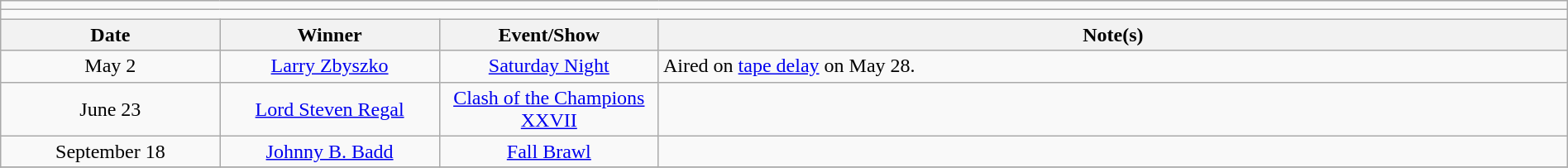<table class="wikitable" style="text-align:center; width:100%;">
<tr>
<td colspan="5"></td>
</tr>
<tr>
<td colspan="5"><strong></strong></td>
</tr>
<tr>
<th width=14%>Date</th>
<th width=14%>Winner</th>
<th width=14%>Event/Show</th>
<th width=58%>Note(s)</th>
</tr>
<tr>
<td>May 2</td>
<td><a href='#'>Larry Zbyszko</a></td>
<td><a href='#'>Saturday Night</a></td>
<td align=left>Aired on <a href='#'>tape delay</a> on May 28.</td>
</tr>
<tr>
<td>June 23</td>
<td><a href='#'>Lord Steven Regal</a></td>
<td><a href='#'>Clash of the Champions XXVII</a></td>
<td align=left></td>
</tr>
<tr>
<td>September 18</td>
<td><a href='#'>Johnny B. Badd</a></td>
<td><a href='#'>Fall Brawl</a></td>
<td align=left></td>
</tr>
<tr>
</tr>
</table>
